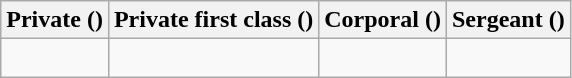<table class="wikitable">
<tr>
<th>Private ()</th>
<th>Private first class ()</th>
<th>Corporal ()</th>
<th>Sergeant ()</th>
</tr>
<tr>
<td> <br></td>
<td><br></td>
<td><br></td>
<td><br></td>
</tr>
</table>
